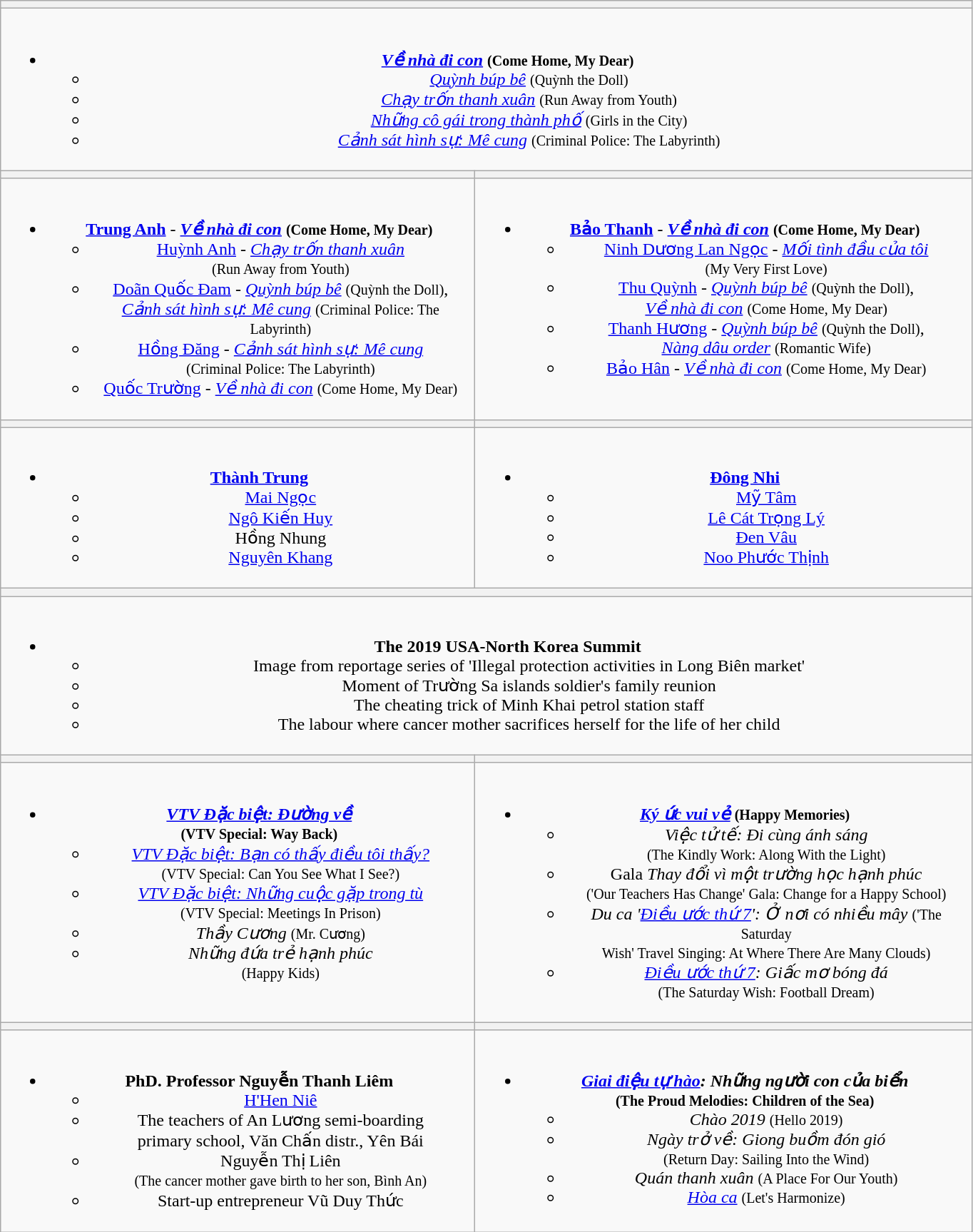<table class="wikitable" style="text-align:center; width:71.9%;">
<tr>
<th colspan="2" style="width=" 100% "></th>
</tr>
<tr>
<td colspan="2" style="width=" 100% "><br><ul><li><strong><em><a href='#'>Về nhà đi con</a></em></strong> <strong><small>(Come Home, My Dear)</small></strong><ul><li><em><a href='#'>Quỳnh búp bê</a></em> <small>(Quỳnh the Doll)</small></li><li><em><a href='#'>Chạy trốn thanh xuân</a></em> <small>(Run Away from Youth)</small></li><li><em><a href='#'>Những cô gái trong thành phố</a></em> <small>(Girls in the City)</small></li><li><em><a href='#'>Cảnh sát hình sự: Mê cung</a></em> <small>(Criminal Police: The Labyrinth)</small></li></ul></li></ul></td>
</tr>
<tr>
<th style="width="50%"></th>
<th style="width="50%"></th>
</tr>
<tr>
<td valign="top"><br><ul><li><strong><a href='#'>Trung Anh</a></strong> - <strong><em><a href='#'>Về nhà đi con</a></em></strong> <strong><small>(Come Home, My Dear)</small></strong><ul><li><a href='#'>Huỳnh Anh</a> - <em><a href='#'>Chạy trốn thanh xuân</a></em> <br><small>(Run Away from Youth)</small></li><li><a href='#'>Doãn Quốc Đam</a> - <em><a href='#'>Quỳnh búp bê</a></em> <small>(Quỳnh the Doll)</small>,<br><em><a href='#'>Cảnh sát hình sự: Mê cung</a></em> <small>(Criminal Police: The Labyrinth)</small></li><li><a href='#'>Hồng Đăng</a> - <em><a href='#'>Cảnh sát hình sự: Mê cung</a></em> <br><small>(Criminal Police: The Labyrinth)</small></li><li><a href='#'>Quốc Trường</a> - <em><a href='#'>Về nhà đi con</a></em> <small>(Come Home, My Dear)</small></li></ul></li></ul></td>
<td valign="top"><br><ul><li><strong><a href='#'>Bảo Thanh</a></strong> - <strong><em><a href='#'>Về nhà đi con</a></em></strong> <strong><small>(Come Home, My Dear)</small></strong><ul><li><a href='#'>Ninh Dương Lan Ngọc</a> - <em><a href='#'>Mối tình đầu của tôi</a></em> <br><small>(My Very First Love)</small></li><li><a href='#'>Thu Quỳnh</a> - <em><a href='#'>Quỳnh búp bê</a></em> <small>(Quỳnh the Doll)</small>,<br><em><a href='#'>Về nhà đi con</a></em> <small>(Come Home, My Dear)</small></li><li><a href='#'>Thanh Hương</a> - <em><a href='#'>Quỳnh búp bê</a></em> <small>(Quỳnh the Doll)</small>,<br><em><a href='#'>Nàng dâu order</a></em> <small>(Romantic Wife)</small></li><li><a href='#'>Bảo Hân</a> - <em><a href='#'>Về nhà đi con</a></em> <small>(Come Home, My Dear)</small></li></ul></li></ul></td>
</tr>
<tr>
<th style="width="50%"></th>
<th style="width="50%"></th>
</tr>
<tr>
<td valign="top"><br><ul><li><strong><a href='#'>Thành Trung</a></strong><ul><li><a href='#'>Mai Ngọc</a></li><li><a href='#'>Ngô Kiến Huy</a></li><li>Hồng Nhung</li><li><a href='#'>Nguyên Khang</a></li></ul></li></ul></td>
<td valign="top"><br><ul><li><strong><a href='#'>Đông Nhi</a></strong><ul><li><a href='#'>Mỹ Tâm</a></li><li><a href='#'>Lê Cát Trọng Lý</a></li><li><a href='#'>Đen Vâu</a></li><li><a href='#'>Noo Phước Thịnh</a></li></ul></li></ul></td>
</tr>
<tr>
<th colspan="2" style="width=" 100% "></th>
</tr>
<tr>
<td colspan="2" style="width=" 100% "><br><ul><li><strong>The 2019 USA-North Korea Summit</strong><ul><li>Image from reportage series of 'Illegal protection activities in Long Biên market'</li><li>Moment of Trường Sa islands soldier's family reunion</li><li>The cheating trick of Minh Khai petrol station staff</li><li>The labour where cancer mother sacrifices herself for the life of her child</li></ul></li></ul></td>
</tr>
<tr>
<th style="width="50%"></th>
<th style="width="50%"></th>
</tr>
<tr>
<td valign="top"><br><ul><li><strong><em><a href='#'>VTV Đặc biệt: Đường về</a></em></strong> <br><strong><small>(VTV Special: Way Back)</small></strong><ul><li><em><a href='#'>VTV Đặc biệt: Bạn có thấy điều tôi thấy?</a></em> <br><small>(VTV Special: Can You See What I See?)</small></li><li><em><a href='#'>VTV Đặc biệt: Những cuộc gặp trong tù</a></em> <br><small>(VTV Special: Meetings In Prison)</small></li><li><em>Thầy Cương</em> <small>(Mr. Cương)</small></li><li><em>Những đứa trẻ hạnh phúc</em> <br><small>(Happy Kids)</small></li></ul></li></ul></td>
<td valign="top"><br><ul><li><strong><em><a href='#'>Ký ức vui vẻ</a></em></strong> <strong><small>(Happy Memories)</small></strong><ul><li><em>Việc tử tế: Đi cùng ánh sáng</em> <br><small>(The Kindly Work: Along With the Light)</small></li><li>Gala <em>Thay đổi vì một trường học hạnh phúc</em> <br><small>('Our Teachers Has Change' Gala: Change for a Happy School)</small></li><li><em>Du ca '<a href='#'>Điều ước thứ 7</a>': Ở nơi có nhiều mây</em> <small>('The Saturday<br>Wish' Travel Singing: At Where There Are Many Clouds)</small></li><li><em><a href='#'>Điều ước thứ 7</a>: Giấc mơ bóng đá</em> <br><small>(The Saturday Wish: Football Dream)</small></li></ul></li></ul></td>
</tr>
<tr>
<th style="width="50%"></th>
<th style="width="50%"></th>
</tr>
<tr>
<td valign="top"><br><ul><li><strong>PhD. Professor Nguyễn Thanh Liêm</strong><ul><li><a href='#'>H'Hen Niê</a></li><li>The teachers of An Lương semi-boarding <br>primary school, Văn Chấn distr., Yên Bái</li><li>Nguyễn Thị Liên <br><small>(The cancer mother gave birth to her son, Bình An)</small></li><li>Start-up entrepreneur Vũ Duy Thức</li></ul></li></ul></td>
<td valign="top"><br><ul><li><strong><em><a href='#'>Giai điệu tự hào</a>: Những người con của biển</em></strong> <br><strong><small>(The Proud Melodies: Children of the Sea)</small></strong><ul><li><em>Chào 2019</em> <small>(Hello 2019)</small></li><li><em>Ngày trở về: Giong buồm đón gió</em> <br><small>(Return Day: Sailing Into the Wind)</small></li><li><em>Quán thanh xuân</em> <small>(A Place For Our Youth)</small></li><li><em><a href='#'>Hòa ca</a></em> <small>(Let's Harmonize)</small></li></ul></li></ul></td>
</tr>
</table>
